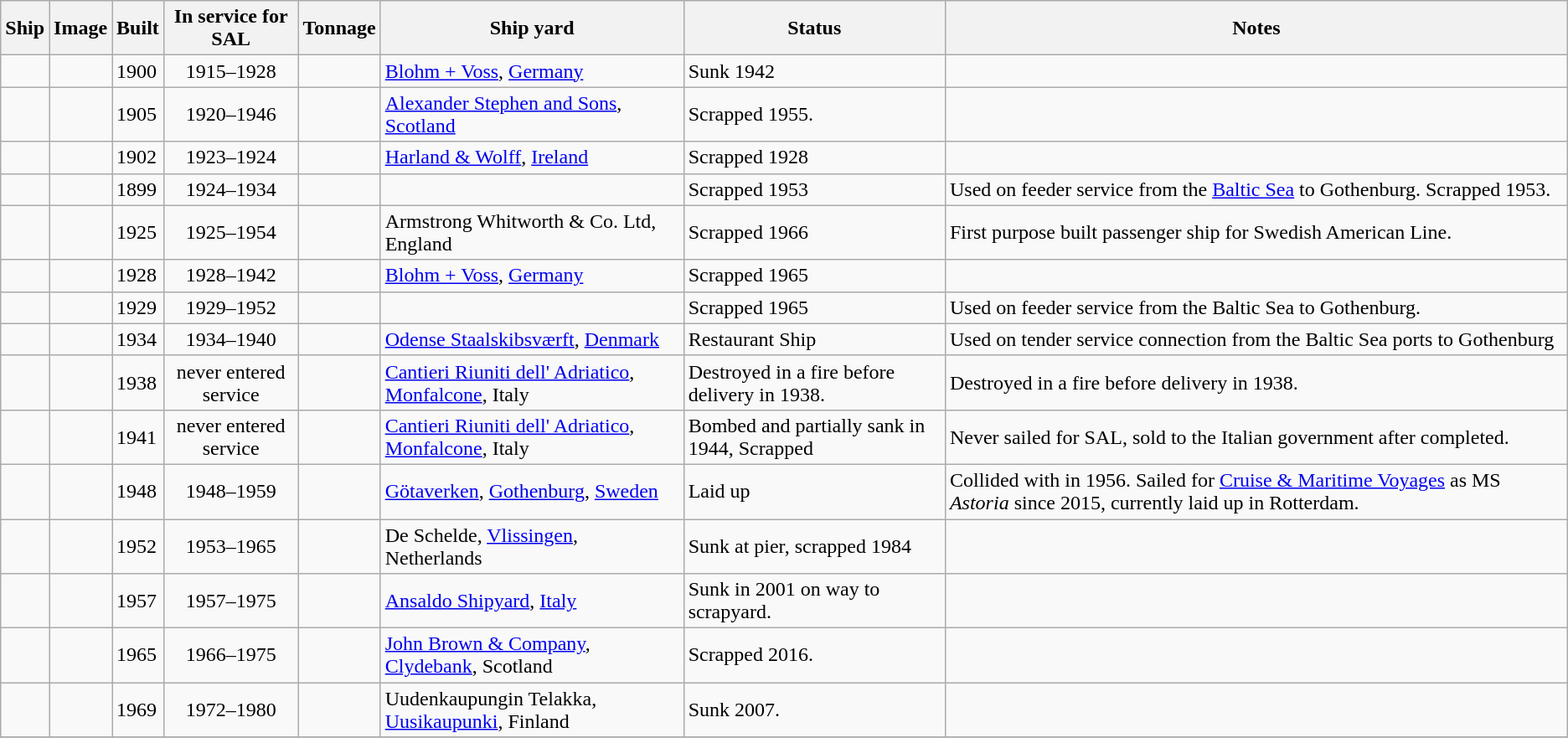<table class="wikitable">
<tr>
<th>Ship</th>
<th>Image</th>
<th>Built</th>
<th>In service for SAL</th>
<th>Tonnage</th>
<th>Ship yard</th>
<th>Status</th>
<th>Notes</th>
</tr>
<tr>
<td></td>
<td></td>
<td>1900</td>
<td align="Center">1915–1928</td>
<td align="Right"></td>
<td><a href='#'>Blohm + Voss</a>, <a href='#'>Germany</a></td>
<td>Sunk 1942</td>
<td></td>
</tr>
<tr>
<td></td>
<td></td>
<td>1905</td>
<td align="Center">1920–1946</td>
<td align="Right"></td>
<td><a href='#'>Alexander Stephen and Sons</a>, <a href='#'>Scotland</a></td>
<td>Scrapped 1955.</td>
<td></td>
</tr>
<tr>
<td></td>
<td></td>
<td>1902</td>
<td align="Center">1923–1924</td>
<td align="Right"></td>
<td><a href='#'>Harland & Wolff</a>, <a href='#'>Ireland</a></td>
<td>Scrapped 1928</td>
<td></td>
</tr>
<tr>
<td></td>
<td></td>
<td>1899</td>
<td align="Center">1924–1934</td>
<td align="Right"></td>
<td></td>
<td>Scrapped 1953</td>
<td>Used on feeder service from the <a href='#'>Baltic Sea</a> to Gothenburg. Scrapped 1953.</td>
</tr>
<tr>
<td></td>
<td></td>
<td>1925</td>
<td align="Center">1925–1954</td>
<td align="Right"><br></td>
<td>Armstrong Whitworth & Co. Ltd, England</td>
<td>Scrapped 1966</td>
<td>First purpose built passenger ship for Swedish American Line.</td>
</tr>
<tr>
<td></td>
<td></td>
<td>1928</td>
<td align="Center">1928–1942</td>
<td align="Right"></td>
<td><a href='#'>Blohm + Voss</a>, <a href='#'>Germany</a></td>
<td>Scrapped 1965</td>
<td></td>
</tr>
<tr>
<td></td>
<td></td>
<td>1929</td>
<td align="Center">1929–1952</td>
<td align="Right"></td>
<td></td>
<td>Scrapped 1965</td>
<td>Used on feeder service from the Baltic Sea to Gothenburg.</td>
</tr>
<tr>
<td></td>
<td></td>
<td>1934</td>
<td align="Center">1934–1940</td>
<td align="Right"></td>
<td><a href='#'>Odense Staalskibsværft</a>, <a href='#'>Denmark</a></td>
<td>Restaurant Ship</td>
<td>Used on tender service connection from the Baltic Sea ports to Gothenburg</td>
</tr>
<tr>
<td></td>
<td></td>
<td>1938</td>
<td align="Center">never entered service</td>
<td align="Right"></td>
<td><a href='#'>Cantieri Riuniti dell' Adriatico</a>, <a href='#'>Monfalcone</a>, Italy</td>
<td>Destroyed in a fire before delivery in 1938.</td>
<td>Destroyed in a fire before delivery in 1938.</td>
</tr>
<tr>
<td></td>
<td></td>
<td>1941</td>
<td align="Center">never entered service</td>
<td align="Right"></td>
<td><a href='#'>Cantieri Riuniti dell' Adriatico</a>, <a href='#'>Monfalcone</a>, Italy</td>
<td>Bombed and partially sank in 1944, Scrapped</td>
<td>Never sailed for SAL, sold to the Italian government after completed.</td>
</tr>
<tr>
<td></td>
<td></td>
<td>1948</td>
<td align="Center">1948–1959</td>
<td align="Right"></td>
<td><a href='#'>Götaverken</a>, <a href='#'>Gothenburg</a>, <a href='#'>Sweden</a></td>
<td>Laid up</td>
<td>Collided with  in 1956. Sailed for <a href='#'>Cruise & Maritime Voyages</a> as MS <em>Astoria</em> since 2015, currently laid up in Rotterdam.</td>
</tr>
<tr>
<td></td>
<td></td>
<td>1952</td>
<td align="Center">1953–1965</td>
<td align="Right"></td>
<td>De Schelde, <a href='#'>Vlissingen</a>, Netherlands</td>
<td>Sunk at pier, scrapped 1984</td>
<td></td>
</tr>
<tr>
<td></td>
<td></td>
<td>1957</td>
<td align="Center">1957–1975</td>
<td align="Right"></td>
<td><a href='#'>Ansaldo Shipyard</a>, <a href='#'>Italy</a></td>
<td>Sunk in 2001 on way to scrapyard.</td>
<td></td>
</tr>
<tr>
<td></td>
<td></td>
<td>1965</td>
<td align="Center">1966–1975</td>
<td align="Right"></td>
<td><a href='#'>John Brown & Company</a>, <a href='#'>Clydebank</a>, Scotland</td>
<td>Scrapped 2016.</td>
<td></td>
</tr>
<tr>
<td></td>
<td></td>
<td>1969</td>
<td align="Center">1972–1980</td>
<td align="Right"></td>
<td>Uudenkaupungin Telakka, <a href='#'>Uusikaupunki</a>, Finland</td>
<td>Sunk 2007.</td>
<td></td>
</tr>
<tr>
</tr>
</table>
